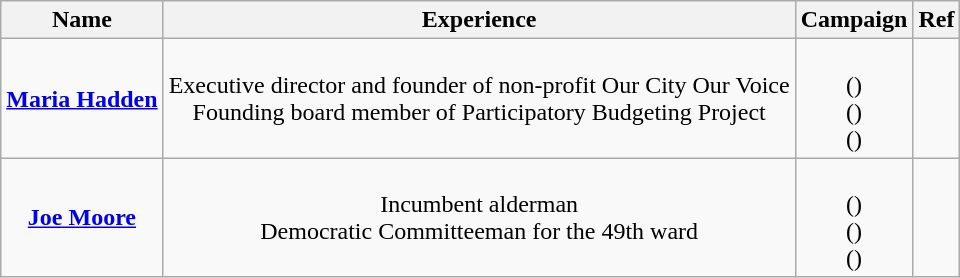<table class="wikitable" style="text-align:center">
<tr>
<th>Name</th>
<th>Experience</th>
<th>Campaign</th>
<th>Ref</th>
</tr>
<tr>
<td><strong><a href='#'>Maria Hadden</a></strong></td>
<td>Executive director and founder of non-profit Our City Our Voice<br>Founding board member of Participatory Budgeting Project</td>
<td><br>()<br>()<br>()</td>
<td></td>
</tr>
<tr>
<td><strong><a href='#'>Joe Moore</a></strong></td>
<td>Incumbent alderman<br>Democratic Committeeman for the 49th ward</td>
<td><br>()<br>()<br>()</td>
<td></td>
</tr>
</table>
